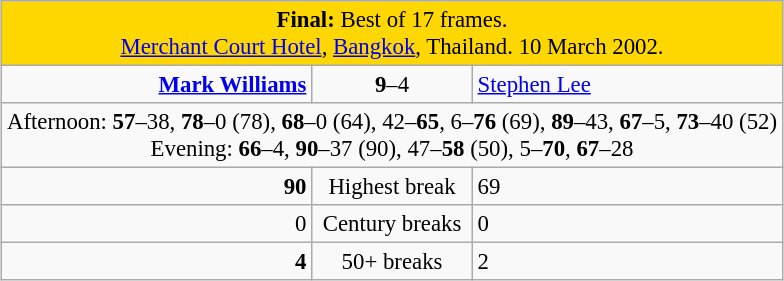<table class="wikitable" style="font-size: 95%; margin: 1em auto 1em auto;">
<tr>
<td colspan="3" align="center" bgcolor="#ffd700"><strong>Final:</strong> Best of 17 frames.<br><a href='#'>Merchant Court Hotel</a>, <a href='#'>Bangkok</a>, Thailand. 10 March 2002.</td>
</tr>
<tr>
<td width="200" align="right"><strong><a href='#'>Mark Williams</a></strong> <br></td>
<td width="100" align="center"><strong>9</strong>–4</td>
<td width="200"><a href='#'>Stephen Lee</a> <br></td>
</tr>
<tr>
<td colspan="3" align="center" style="font-size: 100%">Afternoon: <strong>57</strong>–38, <strong>78</strong>–0 (78), <strong>68</strong>–0 (64), 42–<strong>65</strong>, 6–<strong>76</strong> (69), <strong>89</strong>–43, <strong>67</strong>–5, <strong>73</strong>–40 (52)<br>Evening: <strong>66</strong>–4, <strong>90</strong>–37 (90), 47–<strong>58</strong> (50), 5–<strong>70</strong>, <strong>67</strong>–28</td>
</tr>
<tr>
<td align="right"><strong>90</strong></td>
<td align="center">Highest break</td>
<td align="left">69</td>
</tr>
<tr>
<td align="right">0</td>
<td align="center">Century breaks</td>
<td align="left">0</td>
</tr>
<tr>
<td align="right"><strong>4</strong></td>
<td align="center">50+ breaks</td>
<td align="left">2</td>
</tr>
</table>
